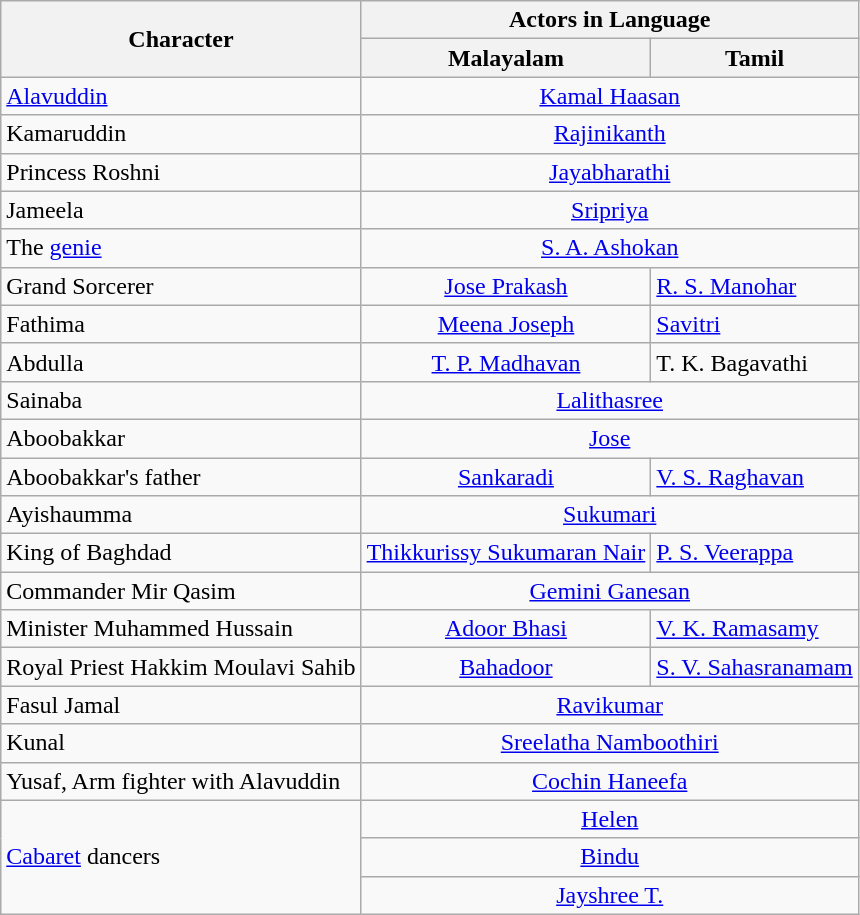<table class="wikitable">
<tr>
<th rowspan="2">Character</th>
<th colspan="2">Actors in Language</th>
</tr>
<tr>
<th>Malayalam</th>
<th>Tamil</th>
</tr>
<tr>
<td><a href='#'>Alavuddin</a></td>
<td ! colspan="2" style="text-align:center;"><a href='#'>Kamal Haasan</a></td>
</tr>
<tr>
<td>Kamaruddin</td>
<td ! colspan="2" style="text-align:center;"><a href='#'>Rajinikanth</a></td>
</tr>
<tr>
<td>Princess Roshni</td>
<td ! colspan="2" style="text-align:center;"><a href='#'>Jayabharathi</a></td>
</tr>
<tr>
<td>Jameela</td>
<td colspan="2" style="text-align:center;" !><a href='#'>Sripriya</a></td>
</tr>
<tr>
<td>The <a href='#'>genie</a></td>
<td ! colspan="2" style="text-align:center;"><a href='#'>S. A. Ashokan</a></td>
</tr>
<tr>
<td>Grand Sorcerer</td>
<td style="text-align:center;"><a href='#'>Jose Prakash</a></td>
<td><a href='#'>R. S. Manohar</a></td>
</tr>
<tr>
<td>Fathima</td>
<td style="text-align:center;"><a href='#'>Meena Joseph</a></td>
<td><a href='#'>Savitri</a></td>
</tr>
<tr>
<td>Abdulla</td>
<td style="text-align:center;"><a href='#'>T. P. Madhavan</a></td>
<td>T. K. Bagavathi</td>
</tr>
<tr>
<td>Sainaba</td>
<td colspan="2" style="text-align:center;" !><a href='#'>Lalithasree</a></td>
</tr>
<tr>
<td>Aboobakkar</td>
<td colspan="2" style="text-align:center;" !><a href='#'>Jose</a></td>
</tr>
<tr>
<td>Aboobakkar's father</td>
<td style="text-align:center;"><a href='#'>Sankaradi</a></td>
<td><a href='#'>V. S. Raghavan</a></td>
</tr>
<tr>
<td>Ayishaumma</td>
<td colspan="2" style="text-align:center;" !><a href='#'>Sukumari</a></td>
</tr>
<tr>
<td>King of Baghdad</td>
<td><a href='#'>Thikkurissy Sukumaran Nair</a></td>
<td><a href='#'>P. S. Veerappa</a></td>
</tr>
<tr>
<td>Commander Mir Qasim</td>
<td ! colspan="2" style="text-align:center;"><a href='#'>Gemini Ganesan</a></td>
</tr>
<tr>
<td>Minister Muhammed Hussain</td>
<td style="text-align:center;"><a href='#'>Adoor Bhasi</a></td>
<td><a href='#'>V. K. Ramasamy</a></td>
</tr>
<tr>
<td>Royal Priest Hakkim Moulavi Sahib</td>
<td style="text-align:center;"><a href='#'>Bahadoor</a></td>
<td><a href='#'>S. V. Sahasranamam</a></td>
</tr>
<tr>
<td>Fasul Jamal</td>
<td ! colspan="2" style="text-align:center;"><a href='#'>Ravikumar</a></td>
</tr>
<tr>
<td>Kunal</td>
<td ! colspan="2" style="text-align:center;"><a href='#'>Sreelatha Namboothiri</a></td>
</tr>
<tr>
<td>Yusaf, Arm fighter with Alavuddin</td>
<td ! colspan="2"style="text-align:center;"><a href='#'>Cochin Haneefa</a></td>
</tr>
<tr>
<td rowspan="3"><a href='#'>Cabaret</a> dancers</td>
<td ! colspan="2"style="text-align:center;"><a href='#'>Helen</a></td>
</tr>
<tr>
<td ! colspan="2"style="text-align:center;"><a href='#'>Bindu</a></td>
</tr>
<tr>
<td ! colspan="2"style="text-align:center;"><a href='#'>Jayshree T.</a></td>
</tr>
</table>
